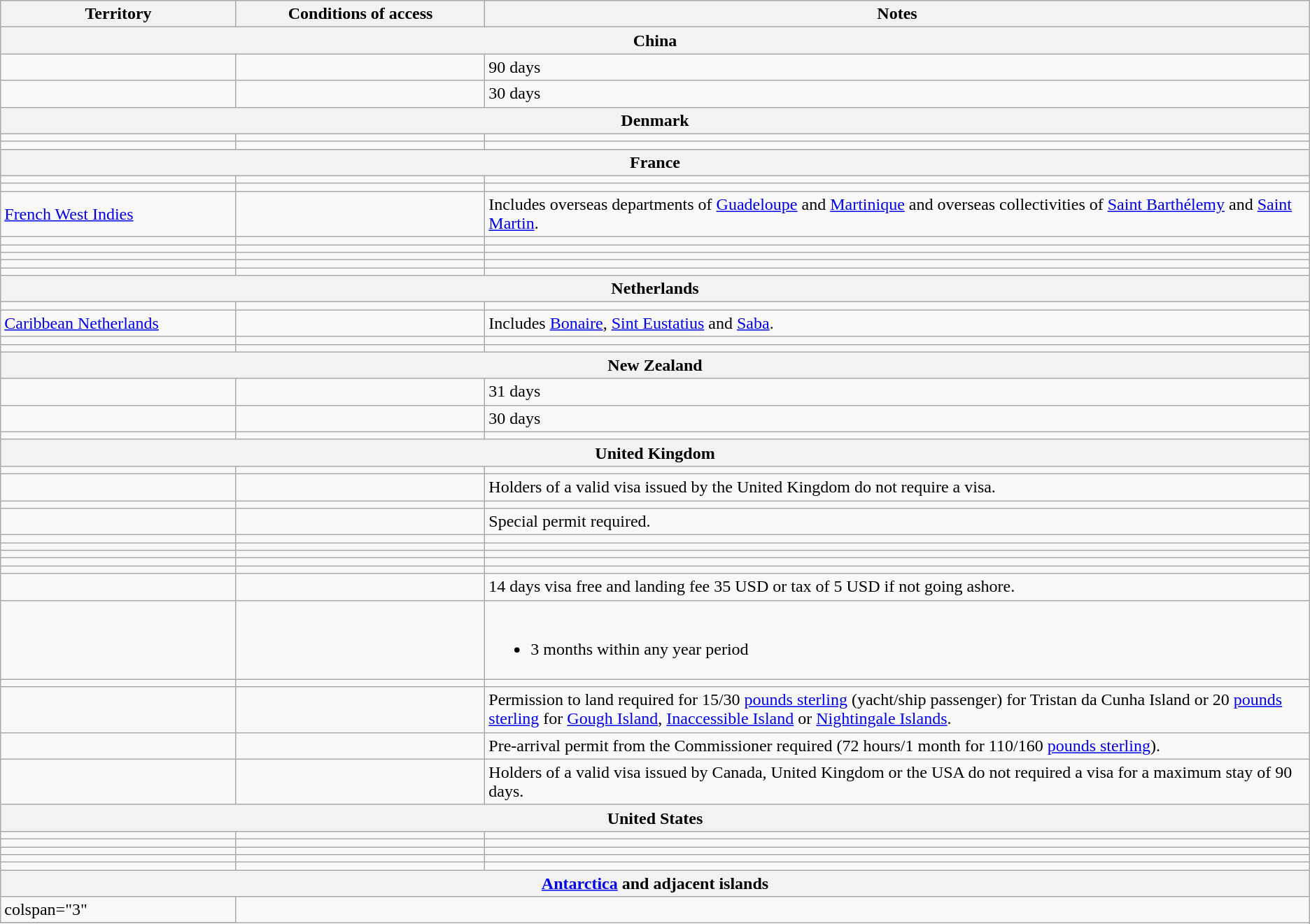<table class="wikitable" style="text-align: left; table-layout: fixed;">
<tr>
<th width="18%">Territory</th>
<th width="19%">Conditions of access</th>
<th>Notes</th>
</tr>
<tr>
<th colspan="3">China</th>
</tr>
<tr>
<td></td>
<td></td>
<td>90 days</td>
</tr>
<tr>
<td></td>
<td></td>
<td>30 days</td>
</tr>
<tr>
<th colspan="3">Denmark</th>
</tr>
<tr>
<td></td>
<td></td>
<td></td>
</tr>
<tr>
<td></td>
<td></td>
<td></td>
</tr>
<tr>
<th colspan="3">France</th>
</tr>
<tr>
<td></td>
<td></td>
<td></td>
</tr>
<tr>
<td></td>
<td></td>
<td></td>
</tr>
<tr>
<td> <a href='#'>French West Indies</a></td>
<td></td>
<td>Includes overseas departments of <a href='#'>Guadeloupe</a> and <a href='#'>Martinique</a> and overseas collectivities of <a href='#'>Saint Barthélemy</a> and <a href='#'>Saint Martin</a>.</td>
</tr>
<tr>
<td></td>
<td></td>
<td></td>
</tr>
<tr>
<td></td>
<td></td>
<td></td>
</tr>
<tr>
<td></td>
<td></td>
<td></td>
</tr>
<tr>
<td></td>
<td></td>
<td></td>
</tr>
<tr>
<td></td>
<td></td>
<td></td>
</tr>
<tr>
<th colspan="3">Netherlands</th>
</tr>
<tr>
<td></td>
<td></td>
<td></td>
</tr>
<tr>
<td> <a href='#'>Caribbean Netherlands</a></td>
<td></td>
<td>Includes <a href='#'>Bonaire</a>, <a href='#'>Sint Eustatius</a> and <a href='#'>Saba</a>.</td>
</tr>
<tr>
<td></td>
<td></td>
<td></td>
</tr>
<tr>
<td></td>
<td></td>
<td></td>
</tr>
<tr>
<th colspan="3">New Zealand</th>
</tr>
<tr>
<td></td>
<td></td>
<td>31 days</td>
</tr>
<tr>
<td></td>
<td></td>
<td>30 days</td>
</tr>
<tr>
<td></td>
<td></td>
<td></td>
</tr>
<tr>
<th colspan="3">United Kingdom</th>
</tr>
<tr>
<td></td>
<td></td>
<td></td>
</tr>
<tr>
<td></td>
<td></td>
<td>Holders of a valid visa issued by the United Kingdom do not require a visa.</td>
</tr>
<tr>
<td></td>
<td></td>
<td></td>
</tr>
<tr>
<td></td>
<td></td>
<td>Special permit required.</td>
</tr>
<tr>
<td></td>
<td></td>
<td></td>
</tr>
<tr>
<td></td>
<td></td>
<td></td>
</tr>
<tr>
<td></td>
<td></td>
<td></td>
</tr>
<tr>
<td></td>
<td></td>
<td></td>
</tr>
<tr>
<td></td>
<td></td>
<td></td>
</tr>
<tr>
<td></td>
<td></td>
<td>14 days visa free and landing fee 35 USD or tax of 5 USD if not going ashore.</td>
</tr>
<tr>
<td></td>
<td></td>
<td><br><ul><li>3 months within any year period</li></ul></td>
</tr>
<tr>
<td></td>
<td></td>
<td></td>
</tr>
<tr>
<td></td>
<td></td>
<td>Permission to land required for 15/30 <a href='#'>pounds sterling</a> (yacht/ship passenger) for Tristan da Cunha Island or 20 <a href='#'>pounds sterling</a> for <a href='#'>Gough Island</a>, <a href='#'>Inaccessible Island</a> or <a href='#'>Nightingale Islands</a>.</td>
</tr>
<tr>
<td></td>
<td></td>
<td>Pre-arrival permit from the Commissioner required (72 hours/1 month for 110/160 <a href='#'>pounds sterling</a>).</td>
</tr>
<tr>
<td></td>
<td></td>
<td>Holders of a valid visa issued by Canada, United Kingdom or the USA do not required a visa for a maximum stay of 90 days.</td>
</tr>
<tr>
<th colspan="3">United States</th>
</tr>
<tr>
<td></td>
<td></td>
<td></td>
</tr>
<tr>
<td></td>
<td></td>
<td></td>
</tr>
<tr>
<td></td>
<td></td>
<td></td>
</tr>
<tr>
<td></td>
<td></td>
<td></td>
</tr>
<tr>
<td></td>
<td></td>
<td></td>
</tr>
<tr>
<th colspan="3"><a href='#'>Antarctica</a> and adjacent islands</th>
</tr>
<tr>
<td>colspan="3" </td>
</tr>
<tr>
</tr>
</table>
